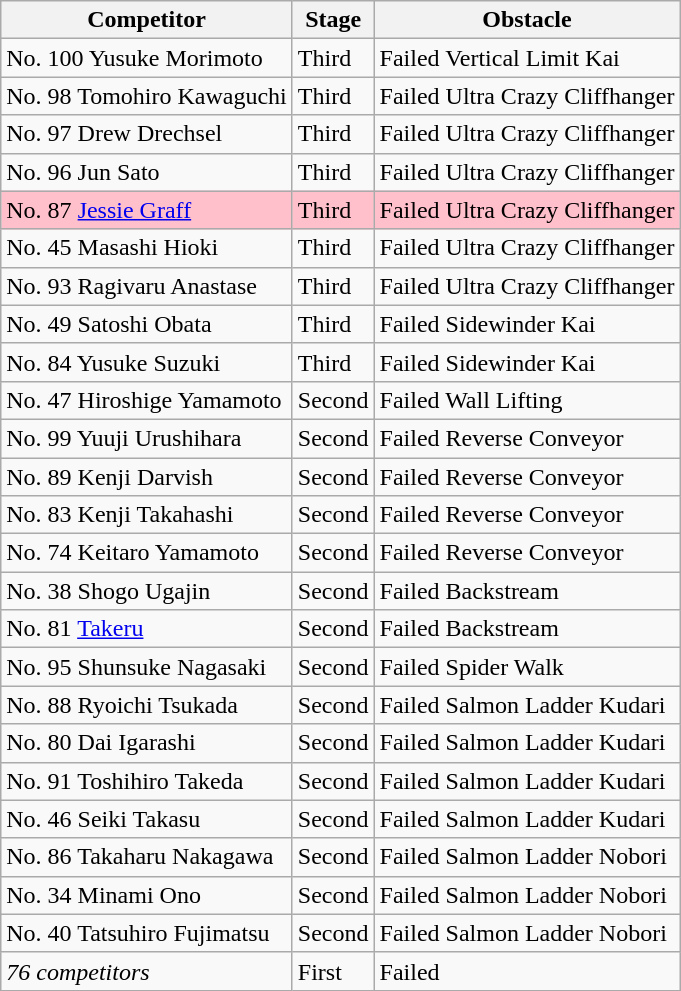<table class="wikitable">
<tr>
<th>Competitor</th>
<th>Stage</th>
<th>Obstacle</th>
</tr>
<tr>
<td>No. 100 Yusuke Morimoto</td>
<td>Third</td>
<td>Failed Vertical Limit Kai</td>
</tr>
<tr>
<td>No. 98 Tomohiro Kawaguchi</td>
<td>Third</td>
<td>Failed Ultra Crazy Cliffhanger</td>
</tr>
<tr>
<td>No. 97 Drew Drechsel</td>
<td>Third</td>
<td>Failed Ultra Crazy Cliffhanger</td>
</tr>
<tr>
<td>No. 96 Jun Sato</td>
<td>Third</td>
<td>Failed Ultra Crazy Cliffhanger</td>
</tr>
<tr bgcolor="pink">
<td>No. 87 <a href='#'>Jessie Graff</a></td>
<td>Third</td>
<td>Failed Ultra Crazy Cliffhanger</td>
</tr>
<tr>
<td>No. 45 Masashi Hioki</td>
<td>Third</td>
<td>Failed Ultra Crazy Cliffhanger</td>
</tr>
<tr>
<td>No. 93 Ragivaru Anastase</td>
<td>Third</td>
<td>Failed Ultra Crazy Cliffhanger</td>
</tr>
<tr>
<td>No. 49 Satoshi Obata</td>
<td>Third</td>
<td>Failed Sidewinder Kai</td>
</tr>
<tr>
<td>No. 84 Yusuke Suzuki</td>
<td>Third</td>
<td>Failed Sidewinder Kai</td>
</tr>
<tr>
<td>No. 47  Hiroshige Yamamoto</td>
<td>Second</td>
<td>Failed Wall Lifting</td>
</tr>
<tr>
<td>No. 99  Yuuji Urushihara</td>
<td>Second</td>
<td>Failed Reverse Conveyor</td>
</tr>
<tr>
<td>No. 89 Kenji Darvish</td>
<td>Second</td>
<td>Failed Reverse Conveyor</td>
</tr>
<tr>
<td>No. 83 Kenji Takahashi</td>
<td>Second</td>
<td>Failed Reverse Conveyor</td>
</tr>
<tr>
<td>No. 74 Keitaro Yamamoto</td>
<td>Second</td>
<td>Failed Reverse Conveyor</td>
</tr>
<tr>
<td>No. 38 Shogo Ugajin</td>
<td>Second</td>
<td>Failed Backstream</td>
</tr>
<tr>
<td>No. 81 <a href='#'>Takeru</a></td>
<td>Second</td>
<td>Failed Backstream</td>
</tr>
<tr>
<td>No. 95 Shunsuke Nagasaki</td>
<td>Second</td>
<td>Failed Spider Walk</td>
</tr>
<tr>
<td>No. 88 Ryoichi Tsukada</td>
<td>Second</td>
<td>Failed Salmon Ladder Kudari</td>
</tr>
<tr>
<td>No. 80 Dai Igarashi</td>
<td>Second</td>
<td>Failed Salmon Ladder Kudari</td>
</tr>
<tr>
<td>No. 91 Toshihiro Takeda</td>
<td>Second</td>
<td>Failed Salmon Ladder Kudari</td>
</tr>
<tr>
<td>No. 46 Seiki Takasu</td>
<td>Second</td>
<td>Failed Salmon Ladder Kudari</td>
</tr>
<tr>
<td>No. 86 Takaharu Nakagawa</td>
<td>Second</td>
<td>Failed Salmon Ladder Nobori</td>
</tr>
<tr>
<td>No. 34 Minami Ono</td>
<td>Second</td>
<td>Failed Salmon Ladder Nobori</td>
</tr>
<tr>
<td>No. 40 Tatsuhiro Fujimatsu</td>
<td>Second</td>
<td>Failed Salmon Ladder Nobori</td>
</tr>
<tr>
<td><em>76 competitors</em></td>
<td>First</td>
<td>Failed</td>
</tr>
</table>
